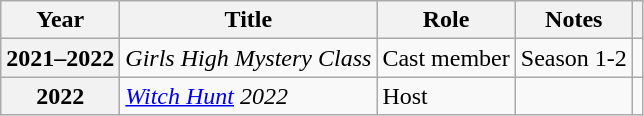<table class="wikitable plainrowheaders sortable">
<tr>
<th scope="col">Year</th>
<th scope="col">Title</th>
<th scope="col">Role</th>
<th scope="col">Notes</th>
<th scope="col" class="unsortable"></th>
</tr>
<tr>
<th scope="row">2021–2022</th>
<td><em>Girls High Mystery Class</em></td>
<td>Cast member</td>
<td>Season 1-2</td>
<td style="text-align:center"></td>
</tr>
<tr>
<th scope="row">2022</th>
<td><em><a href='#'>Witch Hunt</a> 2022</em></td>
<td>Host</td>
<td></td>
<td style="text-align:center"></td>
</tr>
</table>
